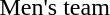<table>
<tr>
<td>Men's team</td>
<td></td>
<td></td>
<td></td>
</tr>
</table>
